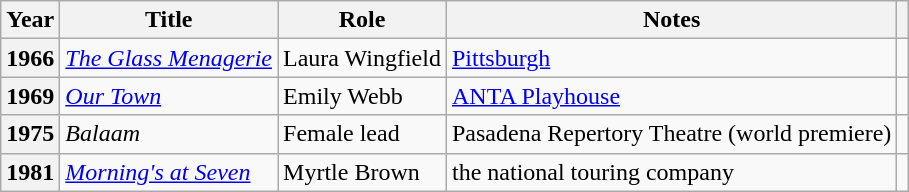<table class="wikitable sortable plainrowheaders">
<tr>
<th>Year</th>
<th>Title</th>
<th>Role</th>
<th class="unsortable">Notes</th>
<th class="unsortable"></th>
</tr>
<tr>
<th scope="row">1966</th>
<td><em><a href='#'>The Glass Menagerie</a></em></td>
<td>Laura Wingfield</td>
<td><a href='#'>Pittsburgh</a></td>
<td style="text-align:center;"></td>
</tr>
<tr>
<th scope="row">1969</th>
<td><em><a href='#'>Our Town</a></em></td>
<td>Emily Webb</td>
<td><a href='#'>ANTA Playhouse</a></td>
<td style="text-align:center;"></td>
</tr>
<tr>
<th scope="row">1975</th>
<td><em>Balaam</em></td>
<td>Female lead</td>
<td>Pasadena Repertory Theatre (world premiere)</td>
<td style="text-align:center;"></td>
</tr>
<tr>
<th scope="row">1981</th>
<td><em><a href='#'>Morning's at Seven</a></em></td>
<td>Myrtle Brown</td>
<td>the national touring company</td>
<td style="text-align:center;"></td>
</tr>
</table>
